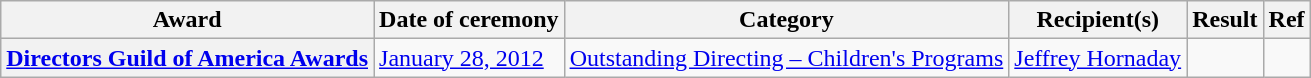<table class="wikitable plainrowheaders">
<tr>
<th scope="col">Award</th>
<th scope="col">Date of ceremony</th>
<th scope="col">Category</th>
<th scope="col">Recipient(s)</th>
<th scope="col">Result</th>
<th scope="col">Ref</th>
</tr>
<tr>
<th scope="row"><a href='#'>Directors Guild of America Awards</a></th>
<td><a href='#'>January 28, 2012</a></td>
<td><a href='#'>Outstanding Directing – Children's Programs</a></td>
<td><a href='#'>Jeffrey Hornaday</a></td>
<td></td>
<td></td>
</tr>
</table>
